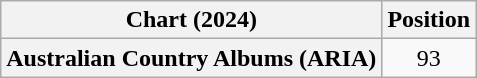<table class="wikitable plainrowheaders" style="text-align:center">
<tr>
<th scope="col">Chart (2024)</th>
<th scope="col">Position</th>
</tr>
<tr>
<th scope="row">Australian Country Albums (ARIA)</th>
<td>93</td>
</tr>
</table>
